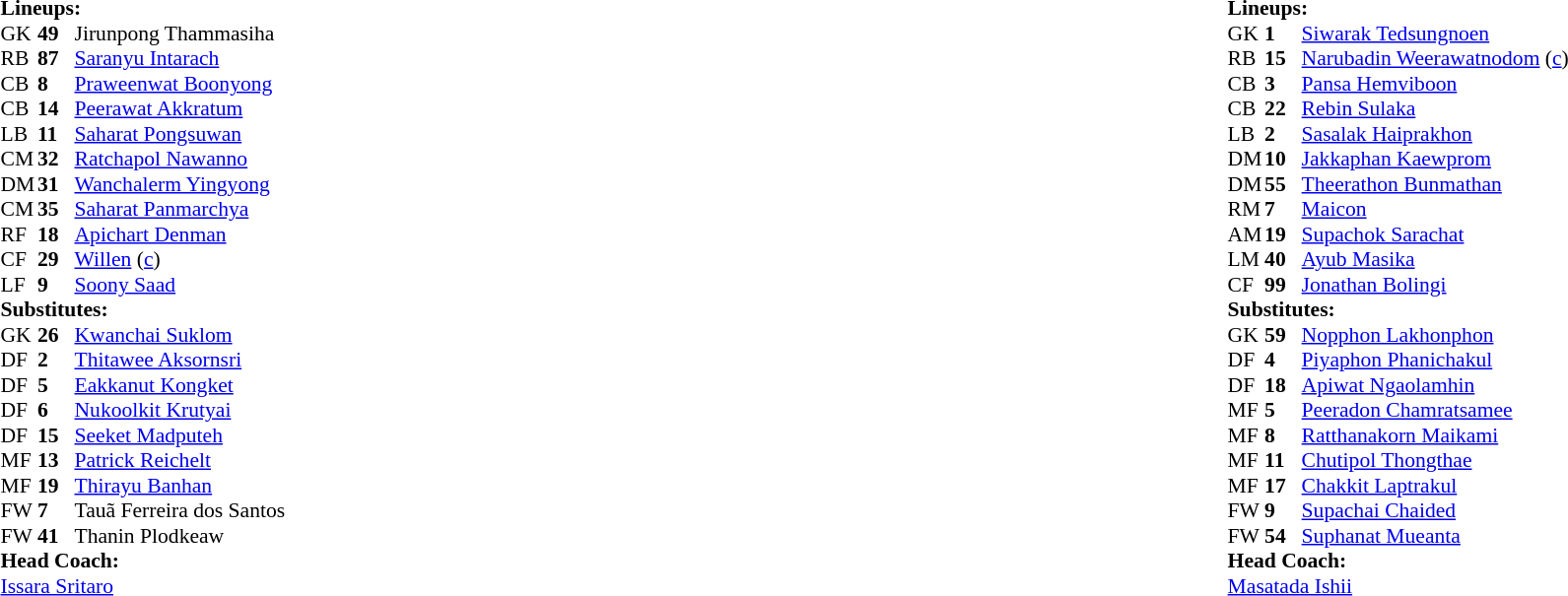<table style="width:100%">
<tr>
<td style="vertical-align:top; width:50%"><br><table style="font-size: 90%" cellspacing="0" cellpadding="0">
<tr>
<th width=25></th>
<th width=25></th>
</tr>
<tr>
<td colspan=3><strong>Lineups:</strong></td>
</tr>
<tr>
<td>GK</td>
<td><strong>49</strong></td>
<td> Jirunpong Thammasiha</td>
</tr>
<tr>
<td>RB</td>
<td><strong>87</strong></td>
<td> <a href='#'>Saranyu Intarach</a></td>
<td></td>
<td></td>
</tr>
<tr>
<td>CB</td>
<td><strong>8</strong></td>
<td> <a href='#'>Praweenwat Boonyong</a></td>
</tr>
<tr>
<td>CB</td>
<td><strong>14</strong></td>
<td> <a href='#'>Peerawat Akkratum</a></td>
</tr>
<tr>
<td>LB</td>
<td><strong>11</strong></td>
<td> <a href='#'>Saharat Pongsuwan</a></td>
<td></td>
</tr>
<tr>
<td>CM</td>
<td><strong>32</strong></td>
<td> <a href='#'>Ratchapol Nawanno</a></td>
<td></td>
<td></td>
</tr>
<tr>
<td>DM</td>
<td><strong>31</strong></td>
<td> <a href='#'>Wanchalerm Yingyong</a></td>
</tr>
<tr>
<td>CM</td>
<td><strong>35</strong></td>
<td> <a href='#'>Saharat Panmarchya</a></td>
<td></td>
<td></td>
</tr>
<tr>
<td>RF</td>
<td><strong>18</strong></td>
<td> <a href='#'>Apichart Denman</a></td>
<td></td>
<td></td>
</tr>
<tr>
<td>CF</td>
<td><strong>29</strong></td>
<td> <a href='#'>Willen</a> (<a href='#'>c</a>)</td>
</tr>
<tr>
<td>LF</td>
<td><strong>9</strong></td>
<td> <a href='#'>Soony Saad</a></td>
<td></td>
<td></td>
</tr>
<tr>
<td colspan=3><strong>Substitutes:</strong></td>
</tr>
<tr>
<td>GK</td>
<td><strong>26</strong></td>
<td> <a href='#'>Kwanchai Suklom</a></td>
</tr>
<tr>
<td>DF</td>
<td><strong>2</strong></td>
<td> <a href='#'>Thitawee Aksornsri</a></td>
<td></td>
<td></td>
</tr>
<tr>
<td>DF</td>
<td><strong>5</strong></td>
<td> <a href='#'>Eakkanut Kongket</a></td>
</tr>
<tr>
<td>DF</td>
<td><strong>6</strong></td>
<td> <a href='#'>Nukoolkit Krutyai</a></td>
</tr>
<tr>
<td>DF</td>
<td><strong>15</strong></td>
<td> <a href='#'>Seeket Madputeh</a></td>
<td></td>
<td></td>
</tr>
<tr>
<td>MF</td>
<td><strong>13</strong></td>
<td> <a href='#'>Patrick Reichelt</a></td>
<td></td>
<td></td>
</tr>
<tr>
<td>MF</td>
<td><strong>19</strong></td>
<td> <a href='#'>Thirayu Banhan</a></td>
<td></td>
<td></td>
</tr>
<tr>
<td>FW</td>
<td><strong>7</strong></td>
<td> Tauã Ferreira dos Santos</td>
<td></td>
<td></td>
</tr>
<tr>
<td>FW</td>
<td><strong>41</strong></td>
<td> Thanin Plodkeaw</td>
</tr>
<tr>
<td colspan=3><strong>Head Coach:</strong></td>
</tr>
<tr>
<td colspan=4> <a href='#'>Issara Sritaro</a></td>
</tr>
</table>
</td>
<td style="vertical-align:top"></td>
<td style="vertical-align:top; width:50%"><br><table cellspacing="0" cellpadding="0" style="font-size:90%; margin:auto">
<tr>
<th width=25></th>
<th width=25></th>
</tr>
<tr>
<td colspan=3><strong>Lineups:</strong></td>
</tr>
<tr>
<td>GK</td>
<td><strong>1</strong></td>
<td> <a href='#'>Siwarak Tedsungnoen</a></td>
</tr>
<tr>
<td>RB</td>
<td><strong>15</strong></td>
<td> <a href='#'>Narubadin Weerawatnodom</a> (<a href='#'>c</a>)</td>
<td></td>
<td></td>
<td></td>
</tr>
<tr>
<td>CB</td>
<td><strong>3</strong></td>
<td> <a href='#'>Pansa Hemviboon</a></td>
</tr>
<tr>
<td>CB</td>
<td><strong>22</strong></td>
<td> <a href='#'>Rebin Sulaka</a></td>
</tr>
<tr>
<td>LB</td>
<td><strong>2</strong></td>
<td> <a href='#'>Sasalak Haiprakhon</a></td>
</tr>
<tr>
<td>DM</td>
<td><strong>10</strong></td>
<td> <a href='#'>Jakkaphan Kaewprom</a></td>
<td></td>
<td></td>
<td></td>
</tr>
<tr>
<td>DM</td>
<td><strong>55</strong></td>
<td> <a href='#'>Theerathon Bunmathan</a></td>
<td></td>
<td></td>
</tr>
<tr>
<td>RM</td>
<td><strong>7</strong></td>
<td> <a href='#'>Maicon</a></td>
</tr>
<tr>
<td>AM</td>
<td><strong>19</strong></td>
<td> <a href='#'>Supachok Sarachat</a></td>
</tr>
<tr>
<td>LM</td>
<td><strong>40</strong></td>
<td> <a href='#'>Ayub Masika</a></td>
<td></td>
<td></td>
<td></td>
</tr>
<tr>
<td>CF</td>
<td><strong>99</strong></td>
<td> <a href='#'>Jonathan Bolingi</a></td>
<td></td>
<td></td>
</tr>
<tr>
<td colspan=3><strong>Substitutes:</strong></td>
</tr>
<tr>
<td>GK</td>
<td><strong>59</strong></td>
<td> <a href='#'>Nopphon Lakhonphon</a></td>
</tr>
<tr>
<td>DF</td>
<td><strong>4</strong></td>
<td> <a href='#'>Piyaphon Phanichakul</a></td>
</tr>
<tr>
<td>DF</td>
<td><strong>18</strong></td>
<td> <a href='#'>Apiwat Ngaolamhin</a></td>
</tr>
<tr>
<td>MF</td>
<td><strong>5</strong></td>
<td> <a href='#'>Peeradon Chamratsamee</a></td>
<td></td>
<td></td>
<td></td>
</tr>
<tr>
<td>MF</td>
<td><strong>8</strong></td>
<td> <a href='#'>Ratthanakorn Maikami</a></td>
<td></td>
<td></td>
<td></td>
</tr>
<tr>
<td>MF</td>
<td><strong>11</strong></td>
<td> <a href='#'>Chutipol Thongthae</a></td>
</tr>
<tr>
<td>MF</td>
<td><strong>17</strong></td>
<td> <a href='#'>Chakkit Laptrakul</a></td>
</tr>
<tr>
<td>FW</td>
<td><strong>9</strong></td>
<td> <a href='#'>Supachai Chaided</a></td>
</tr>
<tr>
<td>FW</td>
<td><strong>54</strong></td>
<td> <a href='#'>Suphanat Mueanta</a></td>
<td></td>
<td></td>
<td></td>
</tr>
<tr>
<td colspan=3><strong>Head Coach:</strong></td>
</tr>
<tr>
<td colspan=4> <a href='#'>Masatada Ishii</a></td>
</tr>
</table>
</td>
</tr>
</table>
